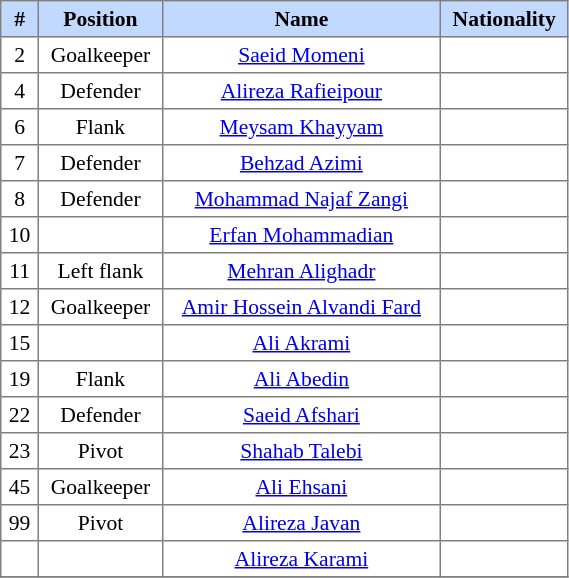<table border=1 style="border-collapse:collapse; font-size:90%;" cellpadding=3 cellspacing=0 width=30%>
<tr bgcolor=#C1D8FF>
<th width=2%>#</th>
<th width=5%>Position</th>
<th width=10%>Name</th>
<th width=5%>Nationality</th>
</tr>
<tr align=center>
<td>2</td>
<td>Goalkeeper</td>
<td><a href='#'>Saeid Momeni</a></td>
<td></td>
</tr>
<tr align=center>
<td>4</td>
<td>Defender</td>
<td><a href='#'>Alireza Rafieipour</a></td>
<td></td>
</tr>
<tr align=center>
<td>6</td>
<td>Flank</td>
<td><a href='#'>Meysam Khayyam</a></td>
<td></td>
</tr>
<tr align=center>
<td>7</td>
<td>Defender</td>
<td><a href='#'>Behzad Azimi</a></td>
<td></td>
</tr>
<tr align=center>
<td>8</td>
<td>Defender</td>
<td><a href='#'>Mohammad Najaf Zangi</a></td>
<td></td>
</tr>
<tr align=center>
<td>10</td>
<td></td>
<td><a href='#'>Erfan Mohammadian</a></td>
<td></td>
</tr>
<tr align=center>
<td>11</td>
<td>Left flank</td>
<td><a href='#'>Mehran Alighadr</a></td>
<td></td>
</tr>
<tr align=center>
<td>12</td>
<td>Goalkeeper</td>
<td><a href='#'>Amir Hossein Alvandi Fard</a></td>
<td></td>
</tr>
<tr align=center>
<td>15</td>
<td></td>
<td><a href='#'>Ali Akrami</a></td>
<td></td>
</tr>
<tr align=center>
<td>19</td>
<td>Flank</td>
<td><a href='#'>Ali Abedin</a></td>
<td></td>
</tr>
<tr align=center>
<td>22</td>
<td>Defender</td>
<td><a href='#'>Saeid Afshari</a></td>
<td></td>
</tr>
<tr align=center>
<td>23</td>
<td>Pivot</td>
<td><a href='#'>Shahab Talebi</a></td>
<td></td>
</tr>
<tr align=center>
<td>45</td>
<td>Goalkeeper</td>
<td><a href='#'>Ali Ehsani</a></td>
<td></td>
</tr>
<tr align=center>
<td>99</td>
<td>Pivot</td>
<td><a href='#'>Alireza Javan</a></td>
<td></td>
</tr>
<tr align=center>
<td></td>
<td></td>
<td><a href='#'>Alireza Karami</a></td>
<td></td>
</tr>
<tr align=center>
</tr>
</table>
